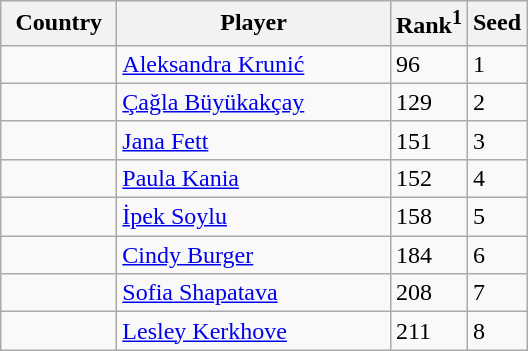<table class="sortable wikitable">
<tr>
<th width="70">Country</th>
<th width="175">Player</th>
<th>Rank<sup>1</sup></th>
<th>Seed</th>
</tr>
<tr>
<td></td>
<td><a href='#'>Aleksandra Krunić</a></td>
<td>96</td>
<td>1</td>
</tr>
<tr>
<td></td>
<td><a href='#'>Çağla Büyükakçay</a></td>
<td>129</td>
<td>2</td>
</tr>
<tr>
<td></td>
<td><a href='#'>Jana Fett</a></td>
<td>151</td>
<td>3</td>
</tr>
<tr>
<td></td>
<td><a href='#'>Paula Kania</a></td>
<td>152</td>
<td>4</td>
</tr>
<tr>
<td></td>
<td><a href='#'>İpek Soylu</a></td>
<td>158</td>
<td>5</td>
</tr>
<tr>
<td></td>
<td><a href='#'>Cindy Burger</a></td>
<td>184</td>
<td>6</td>
</tr>
<tr>
<td></td>
<td><a href='#'>Sofia Shapatava</a></td>
<td>208</td>
<td>7</td>
</tr>
<tr>
<td></td>
<td><a href='#'>Lesley Kerkhove</a></td>
<td>211</td>
<td>8</td>
</tr>
</table>
